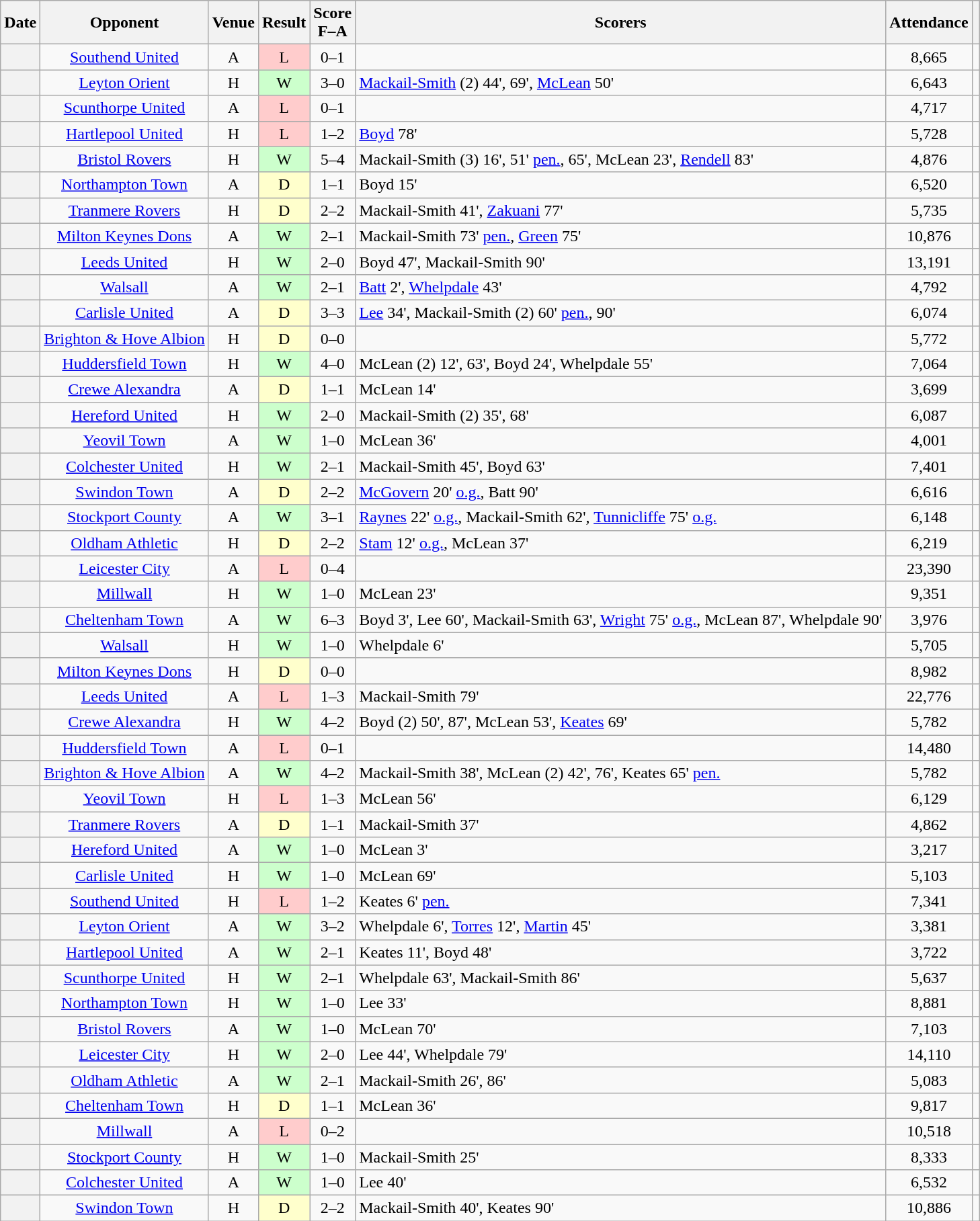<table class="wikitable plainrowheaders sortable" style="text-align:center">
<tr>
<th scope="col">Date</th>
<th scope="col">Opponent</th>
<th scope="col">Venue</th>
<th scope="col">Result</th>
<th scope="col">Score<br>F–A</th>
<th scope="col" class="unsortable">Scorers</th>
<th scope="col">Attendance</th>
<th scope="col" class="unsortable"></th>
</tr>
<tr>
<th scope="row"></th>
<td><a href='#'>Southend United</a></td>
<td>A</td>
<td style=background-color:#FFCCCC>L</td>
<td>0–1</td>
<td></td>
<td>8,665</td>
<td></td>
</tr>
<tr>
<th scope="row"></th>
<td><a href='#'>Leyton Orient</a></td>
<td>H</td>
<td style=background-color:#CCFFCC>W</td>
<td>3–0</td>
<td align="left"><a href='#'>Mackail-Smith</a> (2) 44', 69', <a href='#'>McLean</a> 50'</td>
<td>6,643</td>
<td></td>
</tr>
<tr>
<th scope="row"></th>
<td><a href='#'>Scunthorpe United</a></td>
<td>A</td>
<td style=background-color:#FFCCCC>L</td>
<td>0–1</td>
<td></td>
<td>4,717</td>
<td></td>
</tr>
<tr>
<th scope="row"></th>
<td><a href='#'>Hartlepool United</a></td>
<td>H</td>
<td style=background-color:#FFCCCC>L</td>
<td>1–2</td>
<td align="left"><a href='#'>Boyd</a> 78'</td>
<td>5,728</td>
<td></td>
</tr>
<tr>
<th scope="row"></th>
<td><a href='#'>Bristol Rovers</a></td>
<td>H</td>
<td style=background-color:#CCFFCC>W</td>
<td>5–4</td>
<td align="left">Mackail-Smith (3) 16', 51' <a href='#'>pen.</a>, 65', McLean 23', <a href='#'>Rendell</a> 83'</td>
<td>4,876</td>
<td></td>
</tr>
<tr>
<th scope="row"></th>
<td><a href='#'>Northampton Town</a></td>
<td>A</td>
<td style=background-color:#FFFFCC>D</td>
<td>1–1</td>
<td align="left">Boyd 15'</td>
<td>6,520</td>
<td></td>
</tr>
<tr>
<th scope="row"></th>
<td><a href='#'>Tranmere Rovers</a></td>
<td>H</td>
<td style=background-color:#FFFFCC>D</td>
<td>2–2</td>
<td align="left">Mackail-Smith 41', <a href='#'>Zakuani</a> 77'</td>
<td>5,735</td>
<td></td>
</tr>
<tr>
<th scope="row"></th>
<td><a href='#'>Milton Keynes Dons</a></td>
<td>A</td>
<td style=background-color:#CCFFCC>W</td>
<td>2–1</td>
<td align="left">Mackail-Smith 73' <a href='#'>pen.</a>, <a href='#'>Green</a> 75'</td>
<td>10,876</td>
<td></td>
</tr>
<tr>
<th scope="row"></th>
<td><a href='#'>Leeds United</a></td>
<td>H</td>
<td style=background-color:#CCFFCC>W</td>
<td>2–0</td>
<td align="left">Boyd 47', Mackail-Smith 90'</td>
<td>13,191</td>
<td></td>
</tr>
<tr>
<th scope="row"></th>
<td><a href='#'>Walsall</a></td>
<td>A</td>
<td style=background-color:#CCFFCC>W</td>
<td>2–1</td>
<td align="left"><a href='#'>Batt</a> 2', <a href='#'>Whelpdale</a> 43'</td>
<td>4,792</td>
<td></td>
</tr>
<tr>
<th scope="row"></th>
<td><a href='#'>Carlisle United</a></td>
<td>A</td>
<td style=background-color:#FFFFCC>D</td>
<td>3–3</td>
<td align="left"><a href='#'>Lee</a> 34', Mackail-Smith (2) 60' <a href='#'>pen.</a>, 90'</td>
<td>6,074</td>
<td></td>
</tr>
<tr>
<th scope="row"></th>
<td><a href='#'>Brighton & Hove Albion</a></td>
<td>H</td>
<td style=background-color:#FFFFCC>D</td>
<td>0–0</td>
<td></td>
<td>5,772</td>
<td></td>
</tr>
<tr>
<th scope="row"></th>
<td><a href='#'>Huddersfield Town</a></td>
<td>H</td>
<td style=background-color:#CCFFCC>W</td>
<td>4–0</td>
<td align="left">McLean (2) 12', 63', Boyd 24', Whelpdale 55'</td>
<td>7,064</td>
<td></td>
</tr>
<tr>
<th scope="row"></th>
<td><a href='#'>Crewe Alexandra</a></td>
<td>A</td>
<td style=background-color:#FFFFCC>D</td>
<td>1–1</td>
<td align="left">McLean 14'</td>
<td>3,699</td>
<td></td>
</tr>
<tr>
<th scope="row"></th>
<td><a href='#'>Hereford United</a></td>
<td>H</td>
<td style=background-color:#CCFFCC>W</td>
<td>2–0</td>
<td align="left">Mackail-Smith (2) 35', 68'</td>
<td>6,087</td>
<td></td>
</tr>
<tr>
<th scope="row"></th>
<td><a href='#'>Yeovil Town</a></td>
<td>A</td>
<td style=background-color:#CCFFCC>W</td>
<td>1–0</td>
<td align="left">McLean 36'</td>
<td>4,001</td>
<td></td>
</tr>
<tr>
<th scope="row"></th>
<td><a href='#'>Colchester United</a></td>
<td>H</td>
<td style=background-color:#CCFFCC>W</td>
<td>2–1</td>
<td align="left">Mackail-Smith 45', Boyd 63'</td>
<td>7,401</td>
<td></td>
</tr>
<tr>
<th scope="row"></th>
<td><a href='#'>Swindon Town</a></td>
<td>A</td>
<td style=background-color:#FFFFCC>D</td>
<td>2–2</td>
<td align="left"><a href='#'>McGovern</a> 20' <a href='#'>o.g.</a>, Batt 90'</td>
<td>6,616</td>
<td></td>
</tr>
<tr>
<th scope="row"></th>
<td><a href='#'>Stockport County</a></td>
<td>A</td>
<td style=background-color:#CCFFCC>W</td>
<td>3–1</td>
<td align="left"><a href='#'>Raynes</a> 22' <a href='#'>o.g.</a>, Mackail-Smith 62', <a href='#'>Tunnicliffe</a> 75' <a href='#'>o.g.</a></td>
<td>6,148</td>
<td></td>
</tr>
<tr>
<th scope="row"></th>
<td><a href='#'>Oldham Athletic</a></td>
<td>H</td>
<td style=background-color:#FFFFCC>D</td>
<td>2–2</td>
<td align="left"><a href='#'>Stam</a> 12' <a href='#'>o.g.</a>, McLean 37'</td>
<td>6,219</td>
<td></td>
</tr>
<tr>
<th scope="row"></th>
<td><a href='#'>Leicester City</a></td>
<td>A</td>
<td style=background-color:#FFCCCC>L</td>
<td>0–4</td>
<td></td>
<td>23,390</td>
<td></td>
</tr>
<tr>
<th scope="row"></th>
<td><a href='#'>Millwall</a></td>
<td>H</td>
<td style=background-color:#CCFFCC>W</td>
<td>1–0</td>
<td align="left">McLean 23'</td>
<td>9,351</td>
<td></td>
</tr>
<tr>
<th scope="row"></th>
<td><a href='#'>Cheltenham Town</a></td>
<td>A</td>
<td style=background-color:#CCFFCC>W</td>
<td>6–3</td>
<td align="left">Boyd 3', Lee 60', Mackail-Smith 63', <a href='#'>Wright</a> 75' <a href='#'>o.g.</a>, McLean 87', Whelpdale 90'</td>
<td>3,976</td>
<td></td>
</tr>
<tr>
<th scope="row"></th>
<td><a href='#'>Walsall</a></td>
<td>H</td>
<td style=background-color:#CCFFCC>W</td>
<td>1–0</td>
<td align="left">Whelpdale 6'</td>
<td>5,705</td>
<td></td>
</tr>
<tr>
<th scope="row"></th>
<td><a href='#'>Milton Keynes Dons</a></td>
<td>H</td>
<td style=background-color:#FFFFCC>D</td>
<td>0–0</td>
<td></td>
<td>8,982</td>
<td></td>
</tr>
<tr>
<th scope="row"></th>
<td><a href='#'>Leeds United</a></td>
<td>A</td>
<td style=background-color:#FFCCCC>L</td>
<td>1–3</td>
<td align="left">Mackail-Smith 79'</td>
<td>22,776</td>
<td></td>
</tr>
<tr>
<th scope="row"></th>
<td><a href='#'>Crewe Alexandra</a></td>
<td>H</td>
<td style=background-color:#CCFFCC>W</td>
<td>4–2</td>
<td align="left">Boyd (2) 50', 87', McLean 53', <a href='#'>Keates</a> 69'</td>
<td>5,782</td>
<td></td>
</tr>
<tr>
<th scope="row"></th>
<td><a href='#'>Huddersfield Town</a></td>
<td>A</td>
<td style=background-color:#FFCCCC>L</td>
<td>0–1</td>
<td></td>
<td>14,480</td>
<td></td>
</tr>
<tr>
<th scope="row"></th>
<td><a href='#'>Brighton & Hove Albion</a></td>
<td>A</td>
<td style=background-color:#CCFFCC>W</td>
<td>4–2</td>
<td align="left">Mackail-Smith 38', McLean (2) 42', 76', Keates 65' <a href='#'>pen.</a></td>
<td>5,782</td>
<td></td>
</tr>
<tr>
<th scope="row"></th>
<td><a href='#'>Yeovil Town</a></td>
<td>H</td>
<td style=background-color:#FFCCCC>L</td>
<td>1–3</td>
<td align="left">McLean 56'</td>
<td>6,129</td>
<td></td>
</tr>
<tr>
<th scope="row"></th>
<td><a href='#'>Tranmere Rovers</a></td>
<td>A</td>
<td style=background-color:#FFFFCC>D</td>
<td>1–1</td>
<td align="left">Mackail-Smith 37'</td>
<td>4,862</td>
<td></td>
</tr>
<tr>
<th scope="row"></th>
<td><a href='#'>Hereford United</a></td>
<td>A</td>
<td style=background-color:#CCFFCC>W</td>
<td>1–0</td>
<td align="left">McLean 3'</td>
<td>3,217</td>
<td></td>
</tr>
<tr>
<th scope="row"></th>
<td><a href='#'>Carlisle United</a></td>
<td>H</td>
<td style=background-color:#CCFFCC>W</td>
<td>1–0</td>
<td align="left">McLean 69'</td>
<td>5,103</td>
<td></td>
</tr>
<tr>
<th scope="row"></th>
<td><a href='#'>Southend United</a></td>
<td>H</td>
<td style=background-color:#FFCCCC>L</td>
<td>1–2</td>
<td align="left">Keates 6' <a href='#'>pen.</a></td>
<td>7,341</td>
<td></td>
</tr>
<tr>
<th scope="row"></th>
<td><a href='#'>Leyton Orient</a></td>
<td>A</td>
<td style=background-color:#CCFFCC>W</td>
<td>3–2</td>
<td align="left">Whelpdale 6', <a href='#'>Torres</a> 12', <a href='#'>Martin</a> 45'</td>
<td>3,381</td>
<td></td>
</tr>
<tr>
<th scope="row"></th>
<td><a href='#'>Hartlepool United</a></td>
<td>A</td>
<td style=background-color:#CCFFCC>W</td>
<td>2–1</td>
<td align="left">Keates 11', Boyd 48'</td>
<td>3,722</td>
<td></td>
</tr>
<tr>
<th scope="row"></th>
<td><a href='#'>Scunthorpe United</a></td>
<td>H</td>
<td style=background-color:#CCFFCC>W</td>
<td>2–1</td>
<td align="left">Whelpdale 63', Mackail-Smith 86'</td>
<td>5,637</td>
<td></td>
</tr>
<tr>
<th scope="row"></th>
<td><a href='#'>Northampton Town</a></td>
<td>H</td>
<td style=background-color:#CCFFCC>W</td>
<td>1–0</td>
<td align="left">Lee 33'</td>
<td>8,881</td>
<td></td>
</tr>
<tr>
<th scope="row"></th>
<td><a href='#'>Bristol Rovers</a></td>
<td>A</td>
<td style=background-color:#CCFFCC>W</td>
<td>1–0</td>
<td align="left">McLean 70'</td>
<td>7,103</td>
<td></td>
</tr>
<tr>
<th scope="row"></th>
<td><a href='#'>Leicester City</a></td>
<td>H</td>
<td style=background-color:#CCFFCC>W</td>
<td>2–0</td>
<td align="left">Lee 44', Whelpdale 79'</td>
<td>14,110</td>
<td></td>
</tr>
<tr>
<th scope="row"></th>
<td><a href='#'>Oldham Athletic</a></td>
<td>A</td>
<td style=background-color:#CCFFCC>W</td>
<td>2–1</td>
<td align="left">Mackail-Smith 26', 86'</td>
<td>5,083</td>
<td></td>
</tr>
<tr>
<th scope="row"></th>
<td><a href='#'>Cheltenham Town</a></td>
<td>H</td>
<td style=background-color:#FFFFCC>D</td>
<td>1–1</td>
<td align="left">McLean 36'</td>
<td>9,817</td>
<td></td>
</tr>
<tr>
<th scope="row"></th>
<td><a href='#'>Millwall</a></td>
<td>A</td>
<td style=background-color:#FFCCCC>L</td>
<td>0–2</td>
<td></td>
<td>10,518</td>
<td></td>
</tr>
<tr>
<th scope="row"></th>
<td><a href='#'>Stockport County</a></td>
<td>H</td>
<td style=background-color:#CCFFCC>W</td>
<td>1–0</td>
<td align="left">Mackail-Smith 25'</td>
<td>8,333</td>
<td></td>
</tr>
<tr>
<th scope="row"></th>
<td><a href='#'>Colchester United</a></td>
<td>A</td>
<td style=background-color:#CCFFCC>W</td>
<td>1–0</td>
<td align="left">Lee 40'</td>
<td>6,532</td>
<td></td>
</tr>
<tr>
<th scope="row"></th>
<td><a href='#'>Swindon Town</a></td>
<td>H</td>
<td style=background-color:#FFFFCC>D</td>
<td>2–2</td>
<td align="left">Mackail-Smith 40', Keates 90'</td>
<td>10,886</td>
<td></td>
</tr>
</table>
